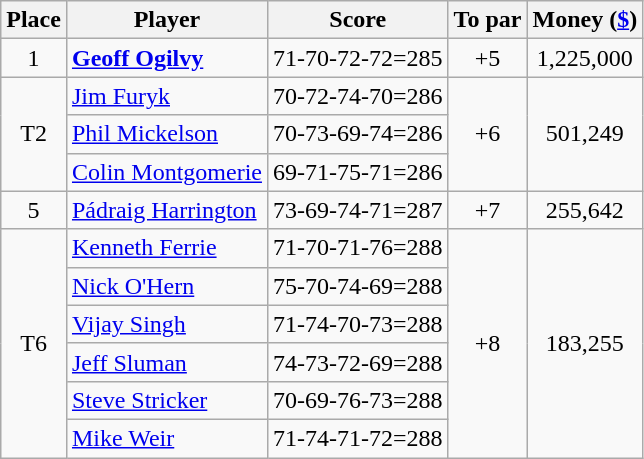<table class="wikitable">
<tr>
<th>Place</th>
<th>Player</th>
<th>Score</th>
<th>To par</th>
<th>Money (<a href='#'>$</a>)</th>
</tr>
<tr>
<td align=center>1</td>
<td> <strong><a href='#'>Geoff Ogilvy</a></strong></td>
<td>71-70-72-72=285</td>
<td align=center>+5</td>
<td align=center>1,225,000</td>
</tr>
<tr>
<td rowspan="3" align=center>T2</td>
<td> <a href='#'>Jim Furyk</a></td>
<td>70-72-74-70=286</td>
<td rowspan="3" align=center>+6</td>
<td rowspan="3" align=center>501,249</td>
</tr>
<tr>
<td> <a href='#'>Phil Mickelson</a></td>
<td>70-73-69-74=286</td>
</tr>
<tr>
<td> <a href='#'>Colin Montgomerie</a></td>
<td>69-71-75-71=286</td>
</tr>
<tr>
<td align=center>5</td>
<td> <a href='#'>Pádraig Harrington</a></td>
<td>73-69-74-71=287</td>
<td align=center>+7</td>
<td align=center>255,642</td>
</tr>
<tr>
<td rowspan="6" align=center>T6</td>
<td> <a href='#'>Kenneth Ferrie</a></td>
<td>71-70-71-76=288</td>
<td rowspan="6" align=center>+8</td>
<td rowspan="6" align=center>183,255</td>
</tr>
<tr>
<td> <a href='#'>Nick O'Hern</a></td>
<td>75-70-74-69=288</td>
</tr>
<tr>
<td> <a href='#'>Vijay Singh</a></td>
<td>71-74-70-73=288</td>
</tr>
<tr>
<td> <a href='#'>Jeff Sluman</a></td>
<td>74-73-72-69=288</td>
</tr>
<tr>
<td> <a href='#'>Steve Stricker</a></td>
<td>70-69-76-73=288</td>
</tr>
<tr>
<td> <a href='#'>Mike Weir</a></td>
<td>71-74-71-72=288</td>
</tr>
</table>
